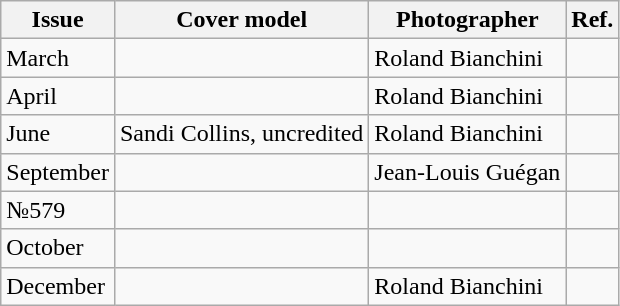<table class="wikitable">
<tr>
<th>Issue</th>
<th>Cover model</th>
<th>Photographer</th>
<th>Ref.</th>
</tr>
<tr>
<td>March</td>
<td></td>
<td>Roland Bianchini</td>
<td></td>
</tr>
<tr>
<td>April</td>
<td></td>
<td>Roland Bianchini</td>
<td></td>
</tr>
<tr>
<td>June</td>
<td>Sandi Collins, uncredited</td>
<td>Roland Bianchini</td>
<td></td>
</tr>
<tr>
<td>September</td>
<td></td>
<td>Jean-Louis Guégan</td>
<td></td>
</tr>
<tr>
<td>№579</td>
<td></td>
<td></td>
<td></td>
</tr>
<tr>
<td>October</td>
<td></td>
<td></td>
<td></td>
</tr>
<tr>
<td>December</td>
<td></td>
<td>Roland Bianchini</td>
<td></td>
</tr>
</table>
